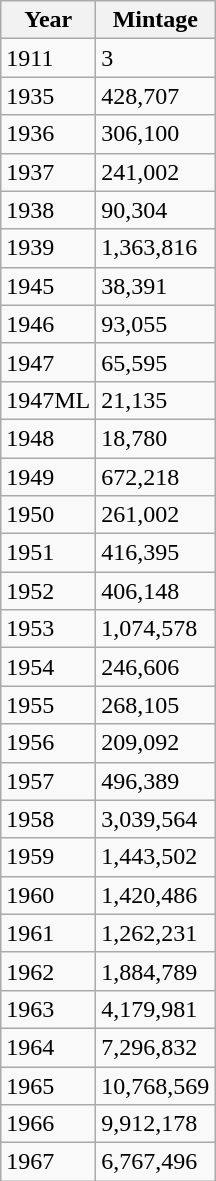<table class="wikitable">
<tr>
<th>Year</th>
<th>Mintage</th>
</tr>
<tr>
<td>1911</td>
<td>3</td>
</tr>
<tr>
<td>1935</td>
<td>428,707</td>
</tr>
<tr>
<td>1936</td>
<td>306,100</td>
</tr>
<tr>
<td>1937</td>
<td>241,002</td>
</tr>
<tr>
<td>1938</td>
<td>90,304</td>
</tr>
<tr>
<td>1939</td>
<td>1,363,816</td>
</tr>
<tr>
<td>1945</td>
<td>38,391</td>
</tr>
<tr>
<td>1946</td>
<td>93,055</td>
</tr>
<tr>
<td>1947</td>
<td>65,595</td>
</tr>
<tr>
<td>1947ML</td>
<td>21,135</td>
</tr>
<tr>
<td>1948</td>
<td>18,780</td>
</tr>
<tr>
<td>1949</td>
<td>672,218</td>
</tr>
<tr>
<td>1950</td>
<td>261,002</td>
</tr>
<tr>
<td>1951</td>
<td>416,395</td>
</tr>
<tr>
<td>1952</td>
<td>406,148</td>
</tr>
<tr>
<td>1953</td>
<td>1,074,578</td>
</tr>
<tr>
<td>1954</td>
<td>246,606</td>
</tr>
<tr>
<td>1955</td>
<td>268,105</td>
</tr>
<tr>
<td>1956</td>
<td>209,092</td>
</tr>
<tr>
<td>1957</td>
<td>496,389</td>
</tr>
<tr>
<td>1958</td>
<td>3,039,564</td>
</tr>
<tr>
<td>1959</td>
<td>1,443,502</td>
</tr>
<tr>
<td>1960</td>
<td>1,420,486</td>
</tr>
<tr>
<td>1961</td>
<td>1,262,231</td>
</tr>
<tr>
<td>1962</td>
<td>1,884,789</td>
</tr>
<tr>
<td>1963</td>
<td>4,179,981</td>
</tr>
<tr>
<td>1964</td>
<td>7,296,832</td>
</tr>
<tr>
<td>1965</td>
<td>10,768,569</td>
</tr>
<tr>
<td>1966</td>
<td>9,912,178</td>
</tr>
<tr>
<td>1967</td>
<td>6,767,496</td>
</tr>
</table>
